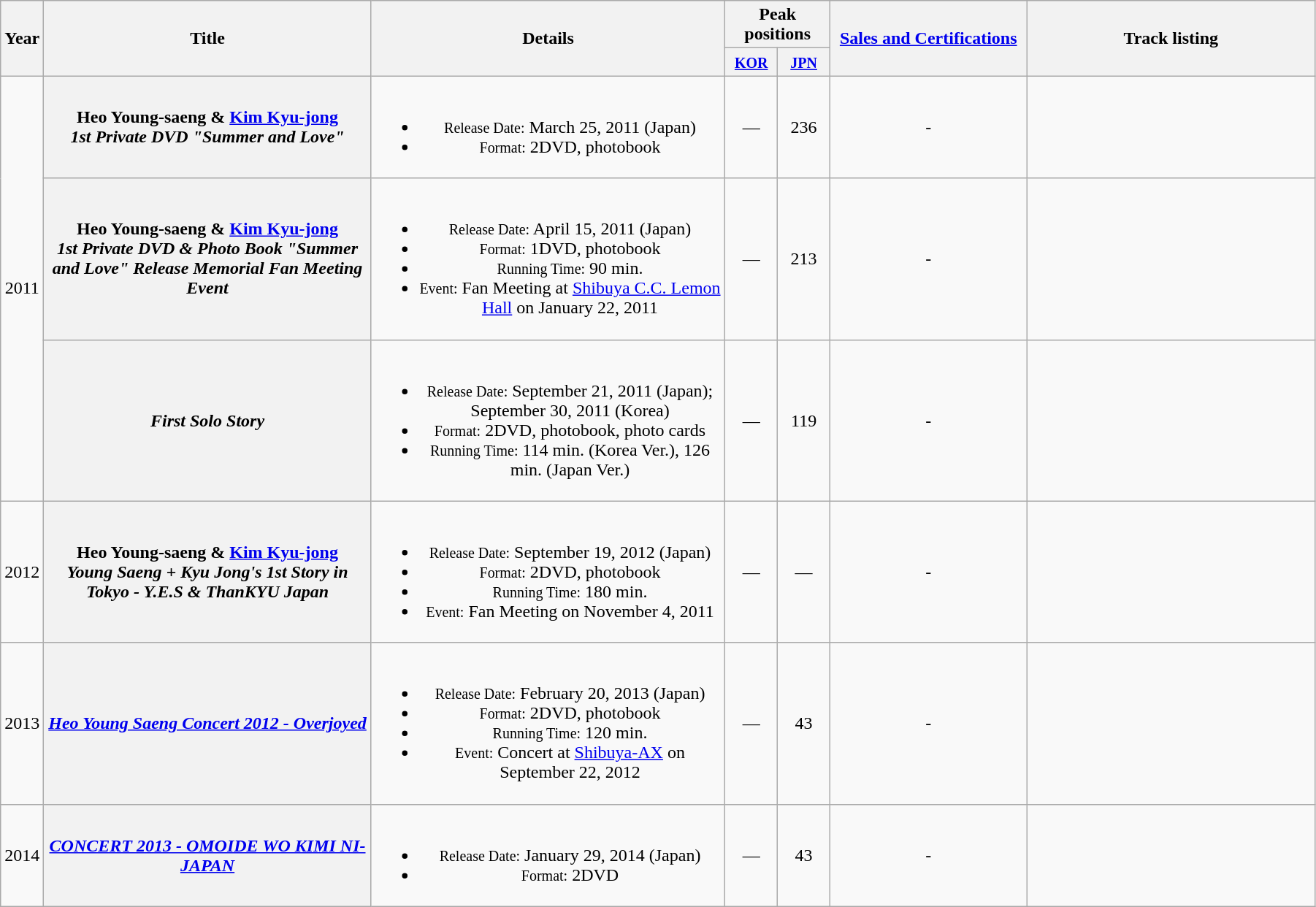<table class="wikitable plainrowheaders" style="width:95%; text-align:center;">
<tr>
<th rowspan=2 width=3%>Year</th>
<th rowspan="2" width=25%>Title</th>
<th rowspan="2" width=27%>Details</th>
<th colspan="2" width=8%>Peak<br>positions</th>
<th rowspan="2" width=15%><a href='#'>Sales and Certifications</a></th>
<th rowspan=2 width=22%>Track listing</th>
</tr>
<tr>
<th style="width:2.5em;"><small><strong><a href='#'>KOR</a></strong><br></small></th>
<th style="width:2.5em;"><small><strong><a href='#'>JPN</a></strong><br></small></th>
</tr>
<tr>
<td rowspan="3">2011</td>
<th scope=row>Heo Young-saeng & <a href='#'>Kim Kyu-jong</a><br><em>1st Private DVD "Summer and Love"</em></th>
<td><br><ul><li><small>Release Date:</small> March 25, 2011 (Japan)</li><li><small>Format:</small> 2DVD, photobook</li></ul></td>
<td>—</td>
<td>236</td>
<td>-</td>
<td></td>
</tr>
<tr>
<th scope=row>Heo Young-saeng & <a href='#'>Kim Kyu-jong</a><br><em>1st Private DVD & Photo Book "Summer and Love" Release Memorial Fan Meeting Event</em></th>
<td><br><ul><li><small>Release Date:</small> April 15, 2011 (Japan)</li><li><small>Format:</small> 1DVD, photobook</li><li><small>Running Time:</small> 90 min.</li><li><small>Event:</small> Fan Meeting at <a href='#'>Shibuya C.C. Lemon Hall</a> on January 22, 2011</li></ul></td>
<td>—</td>
<td>213</td>
<td>-</td>
<td></td>
</tr>
<tr>
<th scope=row><em>First Solo Story</em></th>
<td><br><ul><li><small>Release Date:</small> September 21, 2011 (Japan); September 30, 2011 (Korea)</li><li><small>Format:</small> 2DVD, photobook, photo cards</li><li><small>Running Time:</small> 114 min. (Korea Ver.), 126 min. (Japan Ver.)</li></ul></td>
<td>—</td>
<td>119</td>
<td>-</td>
<td style="font-size: 85%;"></td>
</tr>
<tr>
<td>2012</td>
<th scope=row>Heo Young-saeng & <a href='#'>Kim Kyu-jong</a><br><em>Young Saeng + Kyu Jong's 1st Story in Tokyo - Y.E.S & ThanKYU Japan</em></th>
<td><br><ul><li><small>Release Date:</small> September 19, 2012 (Japan)</li><li><small>Format:</small> 2DVD, photobook</li><li><small>Running Time:</small> 180 min.</li><li><small>Event:</small> Fan Meeting on November 4, 2011</li></ul></td>
<td>—</td>
<td>—</td>
<td>-</td>
<td style="font-size: 85%;"></td>
</tr>
<tr>
<td>2013</td>
<th scope=row><em><a href='#'>Heo Young Saeng Concert 2012 - Overjoyed</a></em></th>
<td><br><ul><li><small>Release Date:</small> February 20, 2013 (Japan)</li><li><small>Format:</small> 2DVD, photobook</li><li><small>Running Time:</small> 120 min.</li><li><small>Event:</small> Concert at <a href='#'>Shibuya-AX</a> on September 22, 2012</li></ul></td>
<td>—</td>
<td>43</td>
<td>-</td>
<td style="font-size: 85%;"></td>
</tr>
<tr>
<td>2014</td>
<th scope=row><em><a href='#'>CONCERT 2013 - OMOIDE WO KIMI NI-JAPAN</a></em></th>
<td><br><ul><li><small>Release Date:</small> January 29, 2014 (Japan)</li><li><small>Format:</small> 2DVD</li></ul></td>
<td>—</td>
<td>43</td>
<td>-</td>
<td style="font-size: 85%;"></td>
</tr>
</table>
